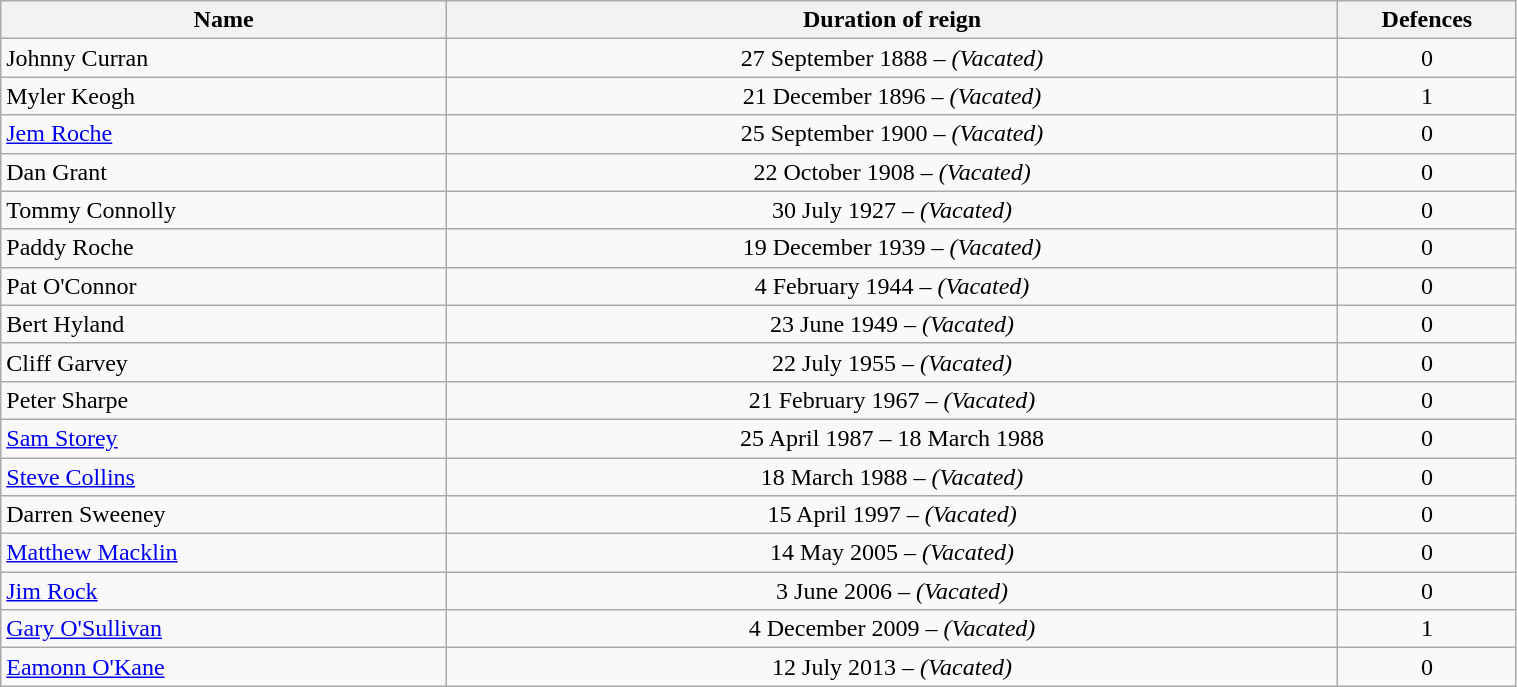<table class="wikitable" width=80%>
<tr>
<th width=25%>Name</th>
<th width=50%>Duration of reign</th>
<th width=10%>Defences</th>
</tr>
<tr align=center>
<td align=left>Johnny Curran</td>
<td>27 September 1888 – <em>(Vacated)</em></td>
<td>0</td>
</tr>
<tr align=center>
<td align=left>Myler Keogh</td>
<td>21 December 1896 – <em>(Vacated)</em></td>
<td>1</td>
</tr>
<tr align=center>
<td align=left><a href='#'>Jem Roche</a></td>
<td>25 September 1900 – <em>(Vacated)</em></td>
<td>0</td>
</tr>
<tr align=center>
<td align=left>Dan Grant</td>
<td>22 October 1908 – <em>(Vacated)</em></td>
<td>0</td>
</tr>
<tr align=center>
<td align=left>Tommy Connolly</td>
<td>30 July 1927 – <em>(Vacated)</em></td>
<td>0</td>
</tr>
<tr align=center>
<td align=left>Paddy Roche</td>
<td>19 December 1939 – <em>(Vacated)</em></td>
<td>0</td>
</tr>
<tr align=center>
<td align=left>Pat O'Connor</td>
<td>4 February 1944 – <em>(Vacated)</em></td>
<td>0</td>
</tr>
<tr align=center>
<td align=left>Bert Hyland</td>
<td>23 June 1949 – <em>(Vacated)</em></td>
<td>0</td>
</tr>
<tr align=center>
<td align=left>Cliff Garvey</td>
<td>22 July 1955 – <em>(Vacated)</em></td>
<td>0</td>
</tr>
<tr align=center>
<td align=left>Peter Sharpe</td>
<td>21 February 1967 – <em>(Vacated)</em></td>
<td>0</td>
</tr>
<tr align=center>
<td align=left><a href='#'>Sam Storey</a></td>
<td>25 April 1987 – 18 March 1988</td>
<td>0</td>
</tr>
<tr align=center>
<td align=left><a href='#'>Steve Collins</a></td>
<td>18 March 1988 – <em>(Vacated)</em></td>
<td>0</td>
</tr>
<tr align=center>
<td align=left>Darren Sweeney</td>
<td>15 April 1997 – <em>(Vacated)</em></td>
<td>0</td>
</tr>
<tr align=center>
<td align=left><a href='#'>Matthew Macklin</a></td>
<td>14 May 2005 – <em>(Vacated)</em></td>
<td>0</td>
</tr>
<tr align=center>
<td align=left><a href='#'>Jim Rock</a></td>
<td>3 June 2006 – <em>(Vacated)</em></td>
<td>0</td>
</tr>
<tr align=center>
<td align=left><a href='#'>Gary O'Sullivan</a></td>
<td>4 December 2009 – <em>(Vacated)</em></td>
<td>1</td>
</tr>
<tr align=center>
<td align=left><a href='#'>Eamonn O'Kane</a></td>
<td>12 July 2013 – <em>(Vacated)</em></td>
<td>0</td>
</tr>
</table>
